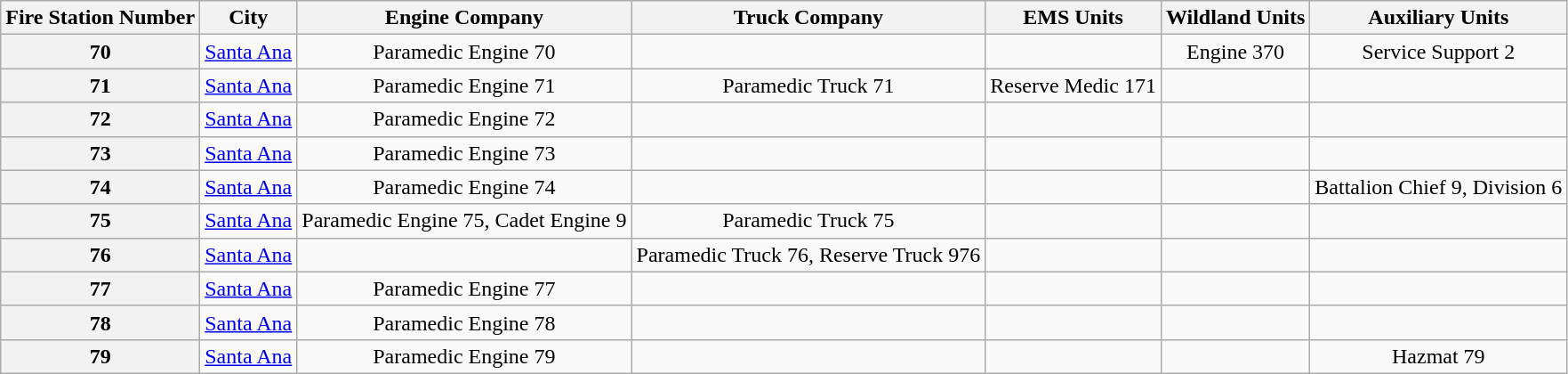<table class=wikitable style="text-align:center;">
<tr>
<th>Fire Station Number</th>
<th>City</th>
<th>Engine Company</th>
<th>Truck Company</th>
<th>EMS Units</th>
<th>Wildland Units</th>
<th>Auxiliary Units</th>
</tr>
<tr>
<th>70</th>
<td><a href='#'>Santa Ana</a></td>
<td>Paramedic Engine 70</td>
<td></td>
<td></td>
<td>Engine 370</td>
<td>Service Support 2</td>
</tr>
<tr>
<th>71</th>
<td><a href='#'>Santa Ana</a></td>
<td>Paramedic Engine 71</td>
<td>Paramedic Truck 71</td>
<td>Reserve Medic 171</td>
<td></td>
<td></td>
</tr>
<tr>
<th>72</th>
<td><a href='#'>Santa Ana</a></td>
<td>Paramedic Engine 72</td>
<td></td>
<td></td>
<td></td>
<td></td>
</tr>
<tr>
<th>73</th>
<td><a href='#'>Santa Ana</a></td>
<td>Paramedic Engine 73</td>
<td></td>
<td></td>
<td></td>
<td></td>
</tr>
<tr>
<th>74</th>
<td><a href='#'>Santa Ana</a></td>
<td>Paramedic Engine 74</td>
<td></td>
<td></td>
<td></td>
<td>Battalion Chief 9, Division 6</td>
</tr>
<tr>
<th>75</th>
<td><a href='#'>Santa Ana</a></td>
<td>Paramedic Engine 75, Cadet Engine 9</td>
<td>Paramedic Truck 75</td>
<td></td>
<td></td>
<td></td>
</tr>
<tr>
<th>76</th>
<td><a href='#'>Santa Ana</a></td>
<td></td>
<td>Paramedic Truck 76, Reserve Truck 976</td>
<td></td>
<td></td>
<td></td>
</tr>
<tr>
<th>77</th>
<td><a href='#'>Santa Ana</a></td>
<td>Paramedic Engine 77</td>
<td></td>
<td></td>
<td></td>
<td></td>
</tr>
<tr>
<th>78</th>
<td><a href='#'>Santa Ana</a></td>
<td>Paramedic Engine 78</td>
<td></td>
<td></td>
<td></td>
<td></td>
</tr>
<tr>
<th>79</th>
<td><a href='#'>Santa Ana</a></td>
<td>Paramedic Engine 79</td>
<td></td>
<td></td>
<td></td>
<td>Hazmat 79</td>
</tr>
</table>
